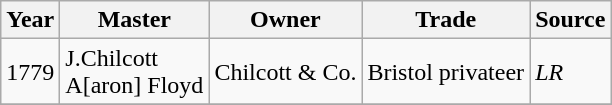<table class=" wikitable">
<tr>
<th>Year</th>
<th>Master</th>
<th>Owner</th>
<th>Trade</th>
<th>Source</th>
</tr>
<tr>
<td>1779</td>
<td>J.Chilcott<br>A[aron] Floyd</td>
<td>Chilcott & Co.</td>
<td>Bristol privateer</td>
<td><em>LR</em></td>
</tr>
<tr>
</tr>
</table>
